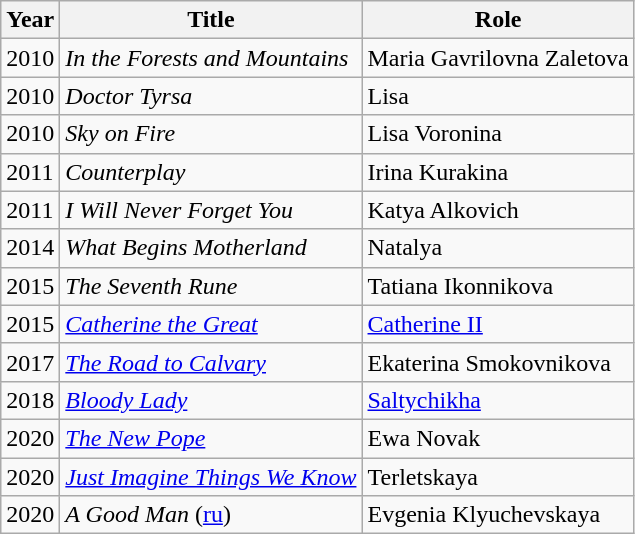<table class="wikitable sortable">
<tr>
<th>Year</th>
<th>Title</th>
<th>Role</th>
</tr>
<tr>
<td>2010</td>
<td><em>In the Forests and Mountains</em></td>
<td>Maria Gavrilovna Zaletova</td>
</tr>
<tr>
<td>2010</td>
<td><em>Doctor Tyrsa</em></td>
<td>Lisa</td>
</tr>
<tr>
<td>2010</td>
<td><em>Sky on Fire</em></td>
<td>Lisa Voronina</td>
</tr>
<tr>
<td>2011</td>
<td><em>Counterplay</em></td>
<td>Irina Kurakina</td>
</tr>
<tr>
<td>2011</td>
<td><em>I Will Never Forget You</em></td>
<td>Katya Alkovich</td>
</tr>
<tr>
<td>2014</td>
<td><em>What Begins Motherland</em></td>
<td>Natalya</td>
</tr>
<tr>
<td>2015</td>
<td><em>The Seventh Rune</em></td>
<td>Tatiana Ikonnikova</td>
</tr>
<tr>
<td>2015</td>
<td><em><a href='#'>Catherine the Great</a></em></td>
<td><a href='#'>Catherine II</a></td>
</tr>
<tr>
<td>2017</td>
<td><em><a href='#'>The Road to Calvary</a></em></td>
<td>Ekaterina Smokovnikova</td>
</tr>
<tr>
<td>2018</td>
<td><em><a href='#'>Bloody Lady</a></em></td>
<td><a href='#'>Saltychikha</a></td>
</tr>
<tr>
<td>2020</td>
<td><em><a href='#'>The New Pope</a></em></td>
<td>Ewa Novak</td>
</tr>
<tr>
<td>2020</td>
<td><em><a href='#'>Just Imagine Things We Know</a></em></td>
<td>Terletskaya</td>
</tr>
<tr>
<td>2020</td>
<td><em>A Good Man</em> (<a href='#'>ru</a>)</td>
<td>Evgenia Klyuchevskaya</td>
</tr>
</table>
